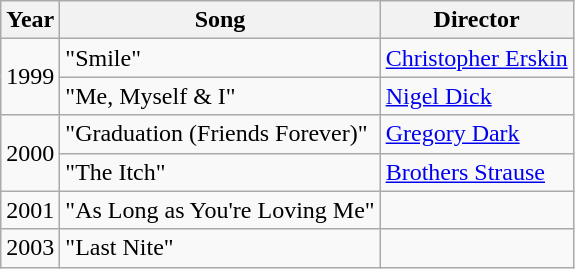<table class="wikitable">
<tr>
<th>Year</th>
<th>Song</th>
<th>Director</th>
</tr>
<tr>
<td rowspan="2">1999</td>
<td>"Smile"</td>
<td><a href='#'>Christopher Erskin</a></td>
</tr>
<tr>
<td>"Me, Myself & I"</td>
<td><a href='#'>Nigel Dick</a></td>
</tr>
<tr>
<td rowspan="2">2000</td>
<td>"Graduation (Friends Forever)"</td>
<td><a href='#'>Gregory Dark</a></td>
</tr>
<tr>
<td>"The Itch"</td>
<td><a href='#'>Brothers Strause</a></td>
</tr>
<tr>
<td>2001</td>
<td>"As Long as You're Loving Me"</td>
<td></td>
</tr>
<tr>
<td>2003</td>
<td>"Last Nite"</td>
<td></td>
</tr>
</table>
